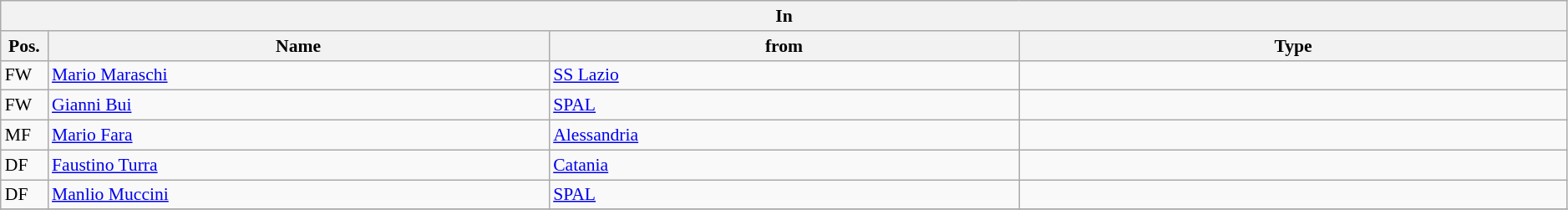<table class="wikitable" style="font-size:90%;width:99%;">
<tr>
<th colspan="4">In</th>
</tr>
<tr>
<th width="3%">Pos.</th>
<th width="32%">Name</th>
<th width="30%">from</th>
<th width="35%">Type</th>
</tr>
<tr>
<td>FW</td>
<td><a href='#'>Mario Maraschi</a></td>
<td><a href='#'>SS Lazio</a></td>
<td></td>
</tr>
<tr>
<td>FW</td>
<td><a href='#'>Gianni Bui</a></td>
<td><a href='#'>SPAL</a></td>
<td></td>
</tr>
<tr>
<td>MF</td>
<td><a href='#'>Mario Fara</a></td>
<td><a href='#'>Alessandria</a></td>
<td></td>
</tr>
<tr>
<td>DF</td>
<td><a href='#'>Faustino Turra</a></td>
<td><a href='#'>Catania</a></td>
<td></td>
</tr>
<tr>
<td>DF</td>
<td><a href='#'>Manlio Muccini</a></td>
<td><a href='#'>SPAL</a></td>
<td></td>
</tr>
<tr>
</tr>
</table>
